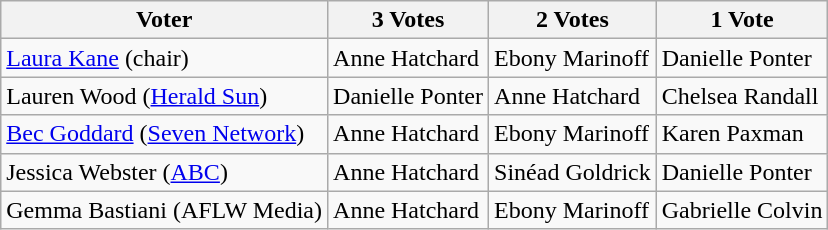<table class="wikitable">
<tr>
<th>Voter</th>
<th>3 Votes</th>
<th>2 Votes</th>
<th>1 Vote</th>
</tr>
<tr>
<td><a href='#'>Laura Kane</a> (chair)</td>
<td>Anne Hatchard</td>
<td>Ebony Marinoff</td>
<td>Danielle Ponter</td>
</tr>
<tr>
<td>Lauren Wood (<a href='#'>Herald Sun</a>)</td>
<td>Danielle Ponter</td>
<td>Anne Hatchard</td>
<td>Chelsea Randall</td>
</tr>
<tr>
<td><a href='#'>Bec Goddard</a> (<a href='#'>Seven Network</a>)</td>
<td>Anne Hatchard</td>
<td>Ebony Marinoff</td>
<td>Karen Paxman</td>
</tr>
<tr>
<td>Jessica Webster (<a href='#'>ABC</a>)</td>
<td>Anne Hatchard</td>
<td>Sinéad Goldrick</td>
<td>Danielle Ponter</td>
</tr>
<tr>
<td>Gemma Bastiani (AFLW Media)</td>
<td>Anne Hatchard</td>
<td>Ebony Marinoff</td>
<td>Gabrielle Colvin</td>
</tr>
</table>
